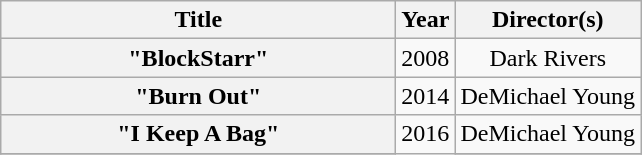<table class="wikitable plainrowheaders" style="text-align:center;">
<tr>
<th scope="col" style="width:16em;">Title</th>
<th scope="col">Year</th>
<th scope="col">Director(s)</th>
</tr>
<tr>
<th scope="row">"BlockStarr"</th>
<td rowspan="1">2008</td>
<td>Dark Rivers</td>
</tr>
<tr>
<th scope="row">"Burn Out"</th>
<td rowspan="1">2014</td>
<td>DeMichael Young</td>
</tr>
<tr>
<th scope="row">"I Keep A Bag"</th>
<td rowspan="3">2016</td>
<td>DeMichael Young</td>
</tr>
<tr>
</tr>
</table>
